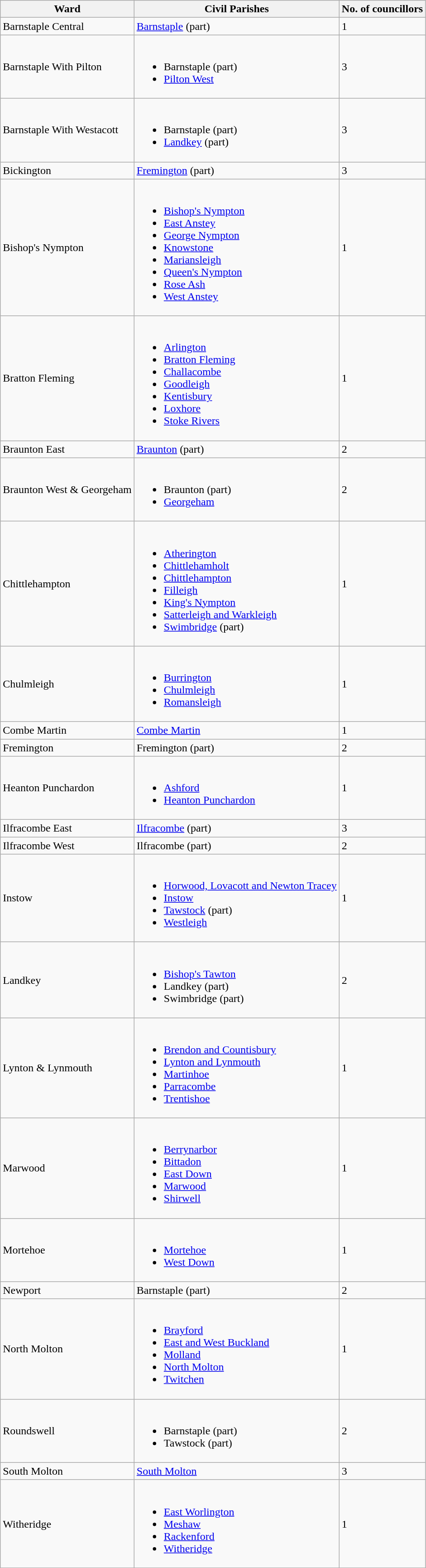<table class="wikitable">
<tr>
<th>Ward</th>
<th>Civil Parishes</th>
<th>No. of councillors</th>
</tr>
<tr>
<td>Barnstaple Central</td>
<td><a href='#'>Barnstaple</a> (part)</td>
<td>1</td>
</tr>
<tr>
<td>Barnstaple With Pilton</td>
<td><br><ul><li>Barnstaple (part)</li><li><a href='#'>Pilton West</a></li></ul></td>
<td>3</td>
</tr>
<tr>
<td>Barnstaple With Westacott</td>
<td><br><ul><li>Barnstaple (part)</li><li><a href='#'>Landkey</a> (part)</li></ul></td>
<td>3</td>
</tr>
<tr>
<td>Bickington</td>
<td><a href='#'>Fremington</a> (part)</td>
<td>3</td>
</tr>
<tr>
<td>Bishop's Nympton</td>
<td><br><ul><li><a href='#'>Bishop's Nympton</a></li><li><a href='#'>East Anstey</a></li><li><a href='#'>George Nympton</a></li><li><a href='#'>Knowstone</a></li><li><a href='#'>Mariansleigh</a></li><li><a href='#'>Queen's Nympton</a></li><li><a href='#'>Rose Ash</a></li><li><a href='#'>West Anstey</a></li></ul></td>
<td>1</td>
</tr>
<tr>
<td>Bratton Fleming</td>
<td><br><ul><li><a href='#'>Arlington</a></li><li><a href='#'>Bratton Fleming</a></li><li><a href='#'>Challacombe</a></li><li><a href='#'>Goodleigh</a></li><li><a href='#'>Kentisbury</a></li><li><a href='#'>Loxhore</a></li><li><a href='#'>Stoke Rivers</a></li></ul></td>
<td>1</td>
</tr>
<tr>
<td>Braunton East</td>
<td><a href='#'>Braunton</a> (part)</td>
<td>2</td>
</tr>
<tr>
<td>Braunton West & Georgeham</td>
<td><br><ul><li>Braunton (part)</li><li><a href='#'>Georgeham</a></li></ul></td>
<td>2</td>
</tr>
<tr>
<td>Chittlehampton</td>
<td><br><ul><li><a href='#'>Atherington</a></li><li><a href='#'>Chittlehamholt</a></li><li><a href='#'>Chittlehampton</a></li><li><a href='#'>Filleigh</a></li><li><a href='#'>King's Nympton</a></li><li><a href='#'>Satterleigh and Warkleigh</a></li><li><a href='#'>Swimbridge</a> (part)</li></ul></td>
<td>1</td>
</tr>
<tr>
<td>Chulmleigh</td>
<td><br><ul><li><a href='#'>Burrington</a></li><li><a href='#'>Chulmleigh</a></li><li><a href='#'>Romansleigh</a></li></ul></td>
<td>1</td>
</tr>
<tr>
<td>Combe Martin</td>
<td><a href='#'>Combe Martin</a></td>
<td>1</td>
</tr>
<tr>
<td>Fremington</td>
<td>Fremington (part)</td>
<td>2</td>
</tr>
<tr>
<td>Heanton Punchardon</td>
<td><br><ul><li><a href='#'>Ashford</a></li><li><a href='#'>Heanton Punchardon</a></li></ul></td>
<td>1</td>
</tr>
<tr>
<td>Ilfracombe East</td>
<td><a href='#'>Ilfracombe</a> (part)</td>
<td>3</td>
</tr>
<tr>
<td>Ilfracombe West</td>
<td>Ilfracombe (part)</td>
<td>2</td>
</tr>
<tr>
<td>Instow</td>
<td><br><ul><li><a href='#'>Horwood, Lovacott and Newton Tracey</a></li><li><a href='#'>Instow</a></li><li><a href='#'>Tawstock</a> (part)</li><li><a href='#'>Westleigh</a></li></ul></td>
<td>1</td>
</tr>
<tr>
<td>Landkey</td>
<td><br><ul><li><a href='#'>Bishop's Tawton</a></li><li>Landkey (part)</li><li>Swimbridge (part)</li></ul></td>
<td>2</td>
</tr>
<tr>
<td>Lynton & Lynmouth</td>
<td><br><ul><li><a href='#'>Brendon and Countisbury</a></li><li><a href='#'>Lynton and Lynmouth</a></li><li><a href='#'>Martinhoe</a></li><li><a href='#'>Parracombe</a></li><li><a href='#'>Trentishoe</a></li></ul></td>
<td>1</td>
</tr>
<tr>
<td>Marwood</td>
<td><br><ul><li><a href='#'>Berrynarbor</a></li><li><a href='#'>Bittadon</a></li><li><a href='#'>East Down</a></li><li><a href='#'>Marwood</a></li><li><a href='#'>Shirwell</a></li></ul></td>
<td>1</td>
</tr>
<tr>
<td>Mortehoe</td>
<td><br><ul><li><a href='#'>Mortehoe</a></li><li><a href='#'>West Down</a></li></ul></td>
<td>1</td>
</tr>
<tr>
<td>Newport</td>
<td>Barnstaple (part)</td>
<td>2</td>
</tr>
<tr>
<td>North Molton</td>
<td><br><ul><li><a href='#'>Brayford</a></li><li><a href='#'>East and West Buckland</a></li><li><a href='#'>Molland</a></li><li><a href='#'>North Molton</a></li><li><a href='#'>Twitchen</a></li></ul></td>
<td>1</td>
</tr>
<tr>
<td>Roundswell</td>
<td><br><ul><li>Barnstaple (part)</li><li>Tawstock (part)</li></ul></td>
<td>2</td>
</tr>
<tr>
<td>South Molton</td>
<td><a href='#'>South Molton</a></td>
<td>3</td>
</tr>
<tr>
<td>Witheridge</td>
<td><br><ul><li><a href='#'>East Worlington</a></li><li><a href='#'>Meshaw</a></li><li><a href='#'>Rackenford</a></li><li><a href='#'>Witheridge</a></li></ul></td>
<td>1</td>
</tr>
</table>
